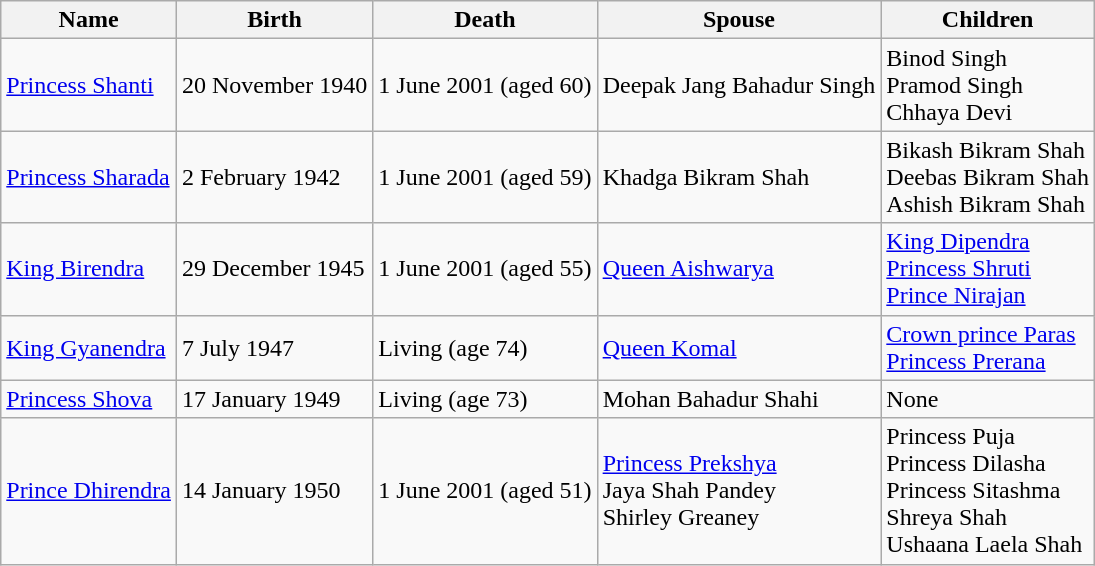<table class="wikitable">
<tr>
<th>Name</th>
<th>Birth</th>
<th>Death</th>
<th>Spouse</th>
<th>Children</th>
</tr>
<tr>
<td><a href='#'>Princess Shanti</a></td>
<td>20 November 1940</td>
<td>1 June 2001 (aged 60)</td>
<td>Deepak Jang Bahadur Singh</td>
<td>Binod Singh<br>Pramod Singh<br>Chhaya Devi</td>
</tr>
<tr>
<td><a href='#'>Princess Sharada</a></td>
<td>2 February 1942</td>
<td>1 June 2001 (aged 59)</td>
<td>Khadga Bikram Shah</td>
<td>Bikash Bikram Shah<br>Deebas Bikram Shah<br>Ashish Bikram Shah</td>
</tr>
<tr>
<td><a href='#'>King Birendra</a></td>
<td>29 December 1945</td>
<td>1 June 2001 (aged 55)</td>
<td><a href='#'>Queen Aishwarya</a></td>
<td><a href='#'>King Dipendra</a><br><a href='#'>Princess Shruti</a><br><a href='#'>Prince Nirajan</a></td>
</tr>
<tr>
<td><a href='#'>King Gyanendra</a></td>
<td>7 July 1947</td>
<td>Living (age 74)</td>
<td><a href='#'>Queen Komal</a></td>
<td><a href='#'>Crown prince Paras</a><br><a href='#'>Princess Prerana</a></td>
</tr>
<tr>
<td><a href='#'>Princess Shova</a></td>
<td>17 January 1949</td>
<td>Living (age 73)</td>
<td>Mohan Bahadur Shahi</td>
<td>None</td>
</tr>
<tr>
<td><a href='#'>Prince Dhirendra</a></td>
<td>14 January 1950</td>
<td>1 June 2001 (aged 51)</td>
<td><a href='#'>Princess Prekshya</a><br>Jaya Shah Pandey<br>Shirley Greaney</td>
<td>Princess Puja<br>Princess Dilasha<br>Princess Sitashma<br>Shreya Shah<br>Ushaana Laela Shah</td>
</tr>
</table>
